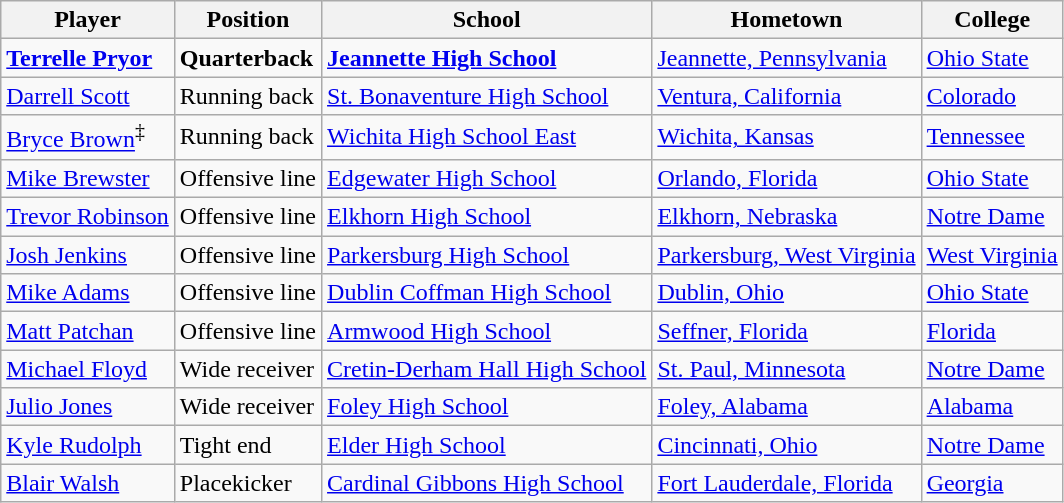<table class="wikitable">
<tr>
<th>Player</th>
<th>Position</th>
<th>School</th>
<th>Hometown</th>
<th>College</th>
</tr>
<tr>
<td><strong><a href='#'>Terrelle Pryor</a></strong></td>
<td><strong>Quarterback</strong></td>
<td><strong><a href='#'>Jeannette High School</a></strong></td>
<td><a href='#'>Jeannette, Pennsylvania</a></td>
<td><a href='#'>Ohio State</a></td>
</tr>
<tr>
<td><a href='#'>Darrell Scott</a></td>
<td>Running back</td>
<td><a href='#'>St. Bonaventure High School</a></td>
<td><a href='#'>Ventura, California</a></td>
<td><a href='#'>Colorado</a></td>
</tr>
<tr>
<td><a href='#'>Bryce Brown</a><sup>‡</sup></td>
<td>Running back</td>
<td><a href='#'>Wichita High School East</a></td>
<td><a href='#'>Wichita, Kansas</a></td>
<td><a href='#'>Tennessee</a></td>
</tr>
<tr>
<td><a href='#'>Mike Brewster</a></td>
<td>Offensive line</td>
<td><a href='#'>Edgewater High School</a></td>
<td><a href='#'>Orlando, Florida</a></td>
<td><a href='#'>Ohio State</a></td>
</tr>
<tr>
<td><a href='#'>Trevor Robinson</a></td>
<td>Offensive line</td>
<td><a href='#'>Elkhorn High School</a></td>
<td><a href='#'>Elkhorn, Nebraska</a></td>
<td><a href='#'>Notre Dame</a></td>
</tr>
<tr>
<td><a href='#'>Josh Jenkins</a></td>
<td>Offensive line</td>
<td><a href='#'>Parkersburg High School</a></td>
<td><a href='#'>Parkersburg, West Virginia</a></td>
<td><a href='#'>West Virginia</a></td>
</tr>
<tr>
<td><a href='#'>Mike Adams</a></td>
<td>Offensive line</td>
<td><a href='#'>Dublin Coffman High School</a></td>
<td><a href='#'>Dublin, Ohio</a></td>
<td><a href='#'>Ohio State</a></td>
</tr>
<tr>
<td><a href='#'>Matt Patchan</a></td>
<td>Offensive line</td>
<td><a href='#'>Armwood High School</a></td>
<td><a href='#'>Seffner, Florida</a></td>
<td><a href='#'>Florida</a></td>
</tr>
<tr>
<td><a href='#'>Michael Floyd</a></td>
<td>Wide receiver</td>
<td><a href='#'>Cretin-Derham Hall High School</a></td>
<td><a href='#'>St. Paul, Minnesota</a></td>
<td><a href='#'>Notre Dame</a></td>
</tr>
<tr>
<td><a href='#'>Julio Jones</a></td>
<td>Wide receiver</td>
<td><a href='#'>Foley High School</a></td>
<td><a href='#'>Foley, Alabama</a></td>
<td><a href='#'>Alabama</a></td>
</tr>
<tr>
<td><a href='#'>Kyle Rudolph</a></td>
<td>Tight end</td>
<td><a href='#'>Elder High School</a></td>
<td><a href='#'>Cincinnati, Ohio</a></td>
<td><a href='#'>Notre Dame</a></td>
</tr>
<tr>
<td><a href='#'>Blair Walsh</a></td>
<td>Placekicker</td>
<td><a href='#'>Cardinal Gibbons High School</a></td>
<td><a href='#'>Fort Lauderdale, Florida</a></td>
<td><a href='#'>Georgia</a></td>
</tr>
</table>
